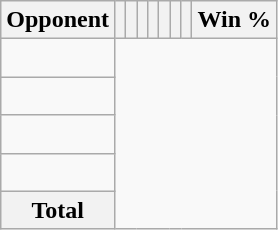<table class="wikitable sortable collapsible collapsed" style="text-align: center;">
<tr>
<th>Opponent</th>
<th></th>
<th></th>
<th></th>
<th></th>
<th></th>
<th></th>
<th></th>
<th>Win %</th>
</tr>
<tr>
<td align="left"><br></td>
</tr>
<tr>
<td align="left"><br></td>
</tr>
<tr>
<td align="left"><br></td>
</tr>
<tr>
<td align="left"><br></td>
</tr>
<tr class="sortbottom">
<th>Total<br></th>
</tr>
</table>
